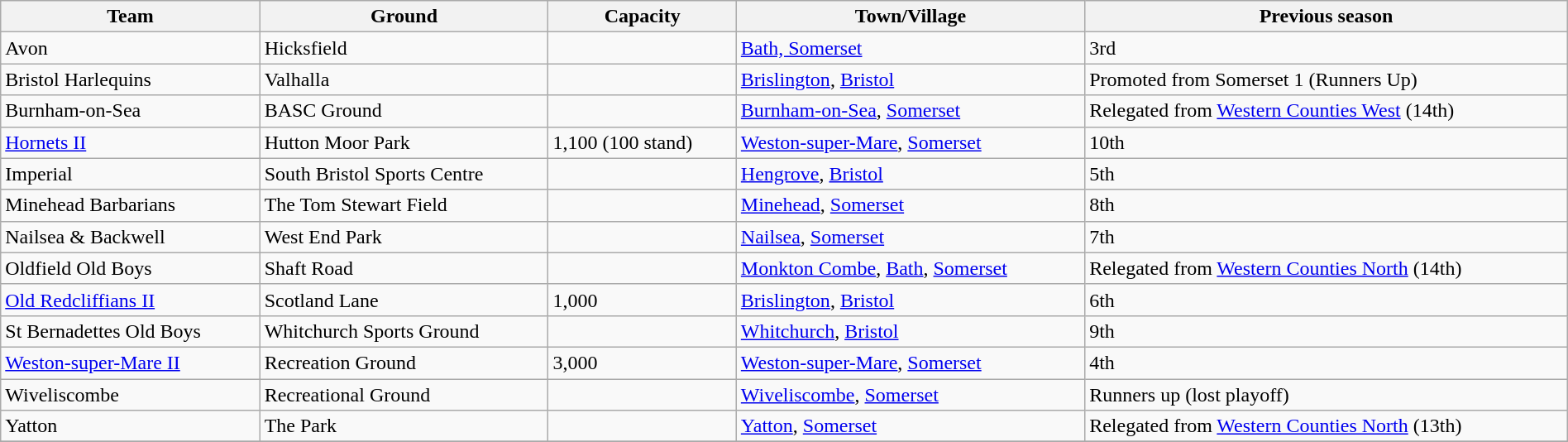<table class="wikitable sortable" width=100%>
<tr>
<th>Team</th>
<th>Ground</th>
<th>Capacity</th>
<th>Town/Village</th>
<th>Previous season</th>
</tr>
<tr>
<td>Avon</td>
<td>Hicksfield</td>
<td></td>
<td><a href='#'>Bath, Somerset</a></td>
<td>3rd</td>
</tr>
<tr>
<td>Bristol Harlequins</td>
<td>Valhalla</td>
<td></td>
<td><a href='#'>Brislington</a>, <a href='#'>Bristol</a></td>
<td>Promoted from Somerset 1 (Runners Up)</td>
</tr>
<tr>
<td>Burnham-on-Sea</td>
<td>BASC Ground</td>
<td></td>
<td><a href='#'>Burnham-on-Sea</a>, <a href='#'>Somerset</a></td>
<td>Relegated from <a href='#'>Western Counties West</a> (14th)</td>
</tr>
<tr>
<td><a href='#'>Hornets II</a></td>
<td>Hutton Moor Park</td>
<td>1,100 (100 stand)</td>
<td><a href='#'>Weston-super-Mare</a>, <a href='#'>Somerset</a></td>
<td>10th</td>
</tr>
<tr>
<td>Imperial</td>
<td>South Bristol Sports Centre</td>
<td></td>
<td><a href='#'>Hengrove</a>, <a href='#'>Bristol</a></td>
<td>5th</td>
</tr>
<tr>
<td>Minehead Barbarians</td>
<td>The Tom Stewart Field</td>
<td></td>
<td><a href='#'>Minehead</a>, <a href='#'>Somerset</a></td>
<td>8th</td>
</tr>
<tr>
<td>Nailsea & Backwell</td>
<td>West End Park</td>
<td></td>
<td><a href='#'>Nailsea</a>, <a href='#'>Somerset</a></td>
<td>7th</td>
</tr>
<tr>
<td>Oldfield Old Boys</td>
<td>Shaft Road</td>
<td></td>
<td><a href='#'>Monkton Combe</a>, <a href='#'>Bath</a>, <a href='#'>Somerset</a></td>
<td>Relegated from <a href='#'>Western Counties North</a> (14th)</td>
</tr>
<tr>
<td><a href='#'>Old Redcliffians II</a></td>
<td>Scotland Lane</td>
<td>1,000</td>
<td><a href='#'>Brislington</a>, <a href='#'>Bristol</a></td>
<td>6th</td>
</tr>
<tr>
<td>St Bernadettes Old Boys</td>
<td>Whitchurch Sports Ground</td>
<td></td>
<td><a href='#'>Whitchurch</a>, <a href='#'>Bristol</a></td>
<td>9th</td>
</tr>
<tr>
<td><a href='#'>Weston-super-Mare II</a></td>
<td>Recreation Ground</td>
<td>3,000</td>
<td><a href='#'>Weston-super-Mare</a>, <a href='#'>Somerset</a></td>
<td>4th</td>
</tr>
<tr>
<td>Wiveliscombe</td>
<td>Recreational Ground</td>
<td></td>
<td><a href='#'>Wiveliscombe</a>, <a href='#'>Somerset</a></td>
<td>Runners up (lost playoff)</td>
</tr>
<tr>
<td>Yatton</td>
<td>The Park</td>
<td></td>
<td><a href='#'>Yatton</a>, <a href='#'>Somerset</a></td>
<td>Relegated from <a href='#'>Western Counties North</a> (13th)</td>
</tr>
<tr>
</tr>
</table>
